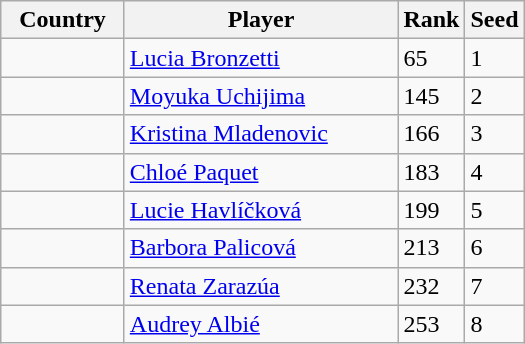<table class="wikitable">
<tr>
<th width="75">Country</th>
<th width="175">Player</th>
<th>Rank</th>
<th>Seed</th>
</tr>
<tr>
<td></td>
<td><a href='#'>Lucia Bronzetti</a></td>
<td>65</td>
<td>1</td>
</tr>
<tr>
<td></td>
<td><a href='#'>Moyuka Uchijima</a></td>
<td>145</td>
<td>2</td>
</tr>
<tr>
<td></td>
<td><a href='#'>Kristina Mladenovic</a></td>
<td>166</td>
<td>3</td>
</tr>
<tr>
<td></td>
<td><a href='#'>Chloé Paquet</a></td>
<td>183</td>
<td>4</td>
</tr>
<tr>
<td></td>
<td><a href='#'>Lucie Havlíčková</a></td>
<td>199</td>
<td>5</td>
</tr>
<tr>
<td></td>
<td><a href='#'>Barbora Palicová</a></td>
<td>213</td>
<td>6</td>
</tr>
<tr>
<td></td>
<td><a href='#'>Renata Zarazúa</a></td>
<td>232</td>
<td>7</td>
</tr>
<tr>
<td></td>
<td><a href='#'>Audrey Albié</a></td>
<td>253</td>
<td>8</td>
</tr>
</table>
